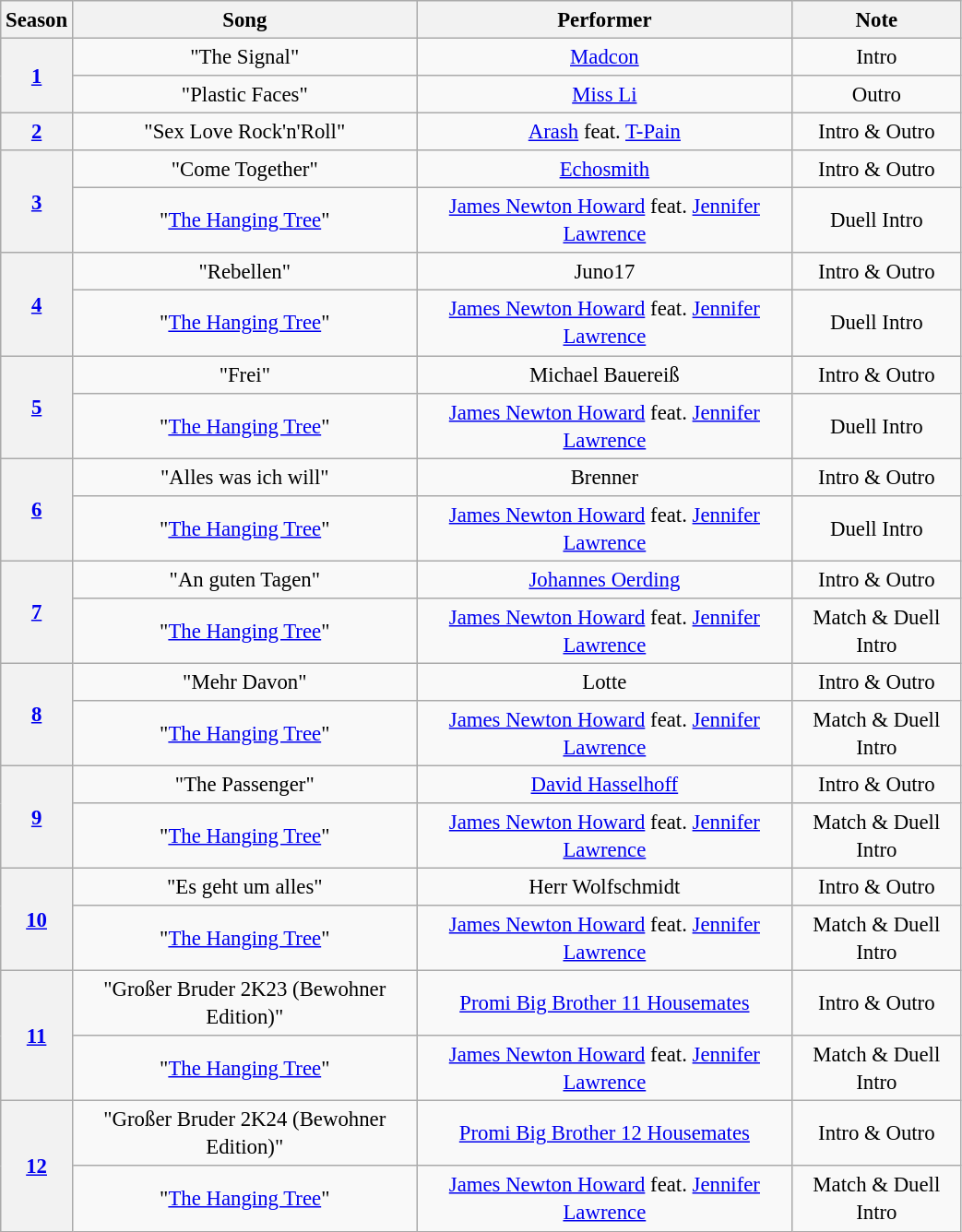<table class="wikitable" style="text-align:center; width:55%; font-size:95%; line-height:20px;">
<tr>
<th>Season</th>
<th>Song</th>
<th>Performer</th>
<th>Note</th>
</tr>
<tr>
<th rowspan="2"><a href='#'>1</a></th>
<td>"The Signal"</td>
<td><a href='#'>Madcon</a></td>
<td>Intro</td>
</tr>
<tr>
<td>"Plastic Faces"</td>
<td><a href='#'>Miss Li</a></td>
<td>Outro</td>
</tr>
<tr>
<th><a href='#'>2</a></th>
<td>"Sex Love Rock'n'Roll"</td>
<td><a href='#'>Arash</a> feat. <a href='#'>T-Pain</a></td>
<td>Intro & Outro</td>
</tr>
<tr>
<th rowspan="2"><a href='#'>3</a></th>
<td>"Come Together"</td>
<td><a href='#'>Echosmith</a></td>
<td>Intro & Outro</td>
</tr>
<tr>
<td>"<a href='#'>The Hanging Tree</a>"</td>
<td><a href='#'>James Newton Howard</a> feat. <a href='#'>Jennifer Lawrence</a></td>
<td>Duell Intro</td>
</tr>
<tr>
<th rowspan="2"><a href='#'>4</a></th>
<td>"Rebellen"</td>
<td>Juno17</td>
<td>Intro & Outro</td>
</tr>
<tr>
<td>"<a href='#'>The Hanging Tree</a>"</td>
<td><a href='#'>James Newton Howard</a> feat. <a href='#'>Jennifer Lawrence</a></td>
<td>Duell Intro</td>
</tr>
<tr>
<th rowspan="2"><a href='#'>5</a></th>
<td>"Frei"</td>
<td>Michael Bauereiß</td>
<td>Intro & Outro</td>
</tr>
<tr>
<td>"<a href='#'>The Hanging Tree</a>"</td>
<td><a href='#'>James Newton Howard</a> feat. <a href='#'>Jennifer Lawrence</a></td>
<td>Duell Intro</td>
</tr>
<tr>
<th rowspan="2"><a href='#'>6</a></th>
<td>"Alles was ich will"</td>
<td>Brenner</td>
<td>Intro & Outro</td>
</tr>
<tr>
<td>"<a href='#'>The Hanging Tree</a>"</td>
<td><a href='#'>James Newton Howard</a> feat. <a href='#'>Jennifer Lawrence</a></td>
<td>Duell Intro</td>
</tr>
<tr>
<th rowspan="2"><a href='#'>7</a></th>
<td>"An guten Tagen"</td>
<td><a href='#'>Johannes Oerding</a></td>
<td>Intro & Outro</td>
</tr>
<tr>
<td>"<a href='#'>The Hanging Tree</a>"</td>
<td><a href='#'>James Newton Howard</a> feat. <a href='#'>Jennifer Lawrence</a></td>
<td>Match & Duell Intro</td>
</tr>
<tr>
<th rowspan="2"><a href='#'>8</a></th>
<td>"Mehr Davon"</td>
<td>Lotte</td>
<td>Intro & Outro</td>
</tr>
<tr>
<td>"<a href='#'>The Hanging Tree</a>"</td>
<td><a href='#'>James Newton Howard</a> feat. <a href='#'>Jennifer Lawrence</a></td>
<td>Match & Duell Intro</td>
</tr>
<tr>
<th rowspan="2"><a href='#'>9</a></th>
<td>"The Passenger"</td>
<td><a href='#'>David Hasselhoff</a></td>
<td>Intro & Outro</td>
</tr>
<tr>
<td>"<a href='#'>The Hanging Tree</a>"</td>
<td><a href='#'>James Newton Howard</a> feat. <a href='#'>Jennifer Lawrence</a></td>
<td>Match & Duell Intro</td>
</tr>
<tr>
<th rowspan="2"><a href='#'>10</a></th>
<td>"Es geht um alles"</td>
<td>Herr Wolfschmidt</td>
<td>Intro & Outro</td>
</tr>
<tr>
<td>"<a href='#'>The Hanging Tree</a>"</td>
<td><a href='#'>James Newton Howard</a> feat. <a href='#'>Jennifer Lawrence</a></td>
<td>Match & Duell Intro</td>
</tr>
<tr>
<th rowspan="2"><a href='#'>11</a></th>
<td>"Großer Bruder 2K23 (Bewohner Edition)"</td>
<td><a href='#'>Promi Big Brother 11 Housemates</a></td>
<td>Intro & Outro</td>
</tr>
<tr>
<td>"<a href='#'>The Hanging Tree</a>"</td>
<td><a href='#'>James Newton Howard</a> feat. <a href='#'>Jennifer Lawrence</a></td>
<td>Match & Duell Intro</td>
</tr>
<tr>
<th rowspan="2"><a href='#'>12</a></th>
<td>"Großer Bruder 2K24 (Bewohner Edition)"</td>
<td><a href='#'>Promi Big Brother 12 Housemates</a></td>
<td>Intro & Outro</td>
</tr>
<tr>
<td>"<a href='#'>The Hanging Tree</a>"</td>
<td><a href='#'>James Newton Howard</a> feat. <a href='#'>Jennifer Lawrence</a></td>
<td>Match & Duell Intro</td>
</tr>
</table>
